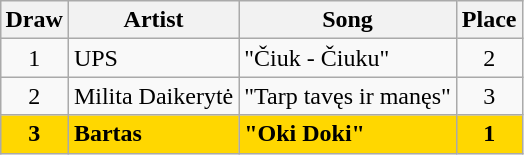<table class="sortable wikitable" style="margin: 1em auto 1em auto; text-align:center;">
<tr>
<th>Draw</th>
<th>Artist</th>
<th>Song</th>
<th>Place</th>
</tr>
<tr>
<td>1</td>
<td align="left">UPS</td>
<td align="left">"Čiuk - Čiuku"</td>
<td>2</td>
</tr>
<tr>
<td>2</td>
<td align="left">Milita Daikerytė</td>
<td align="left">"Tarp tavęs ir manęs"</td>
<td>3</td>
</tr>
<tr style="font-weight:bold; background:gold;">
<td>3</td>
<td align="left"><strong>Bartas</strong></td>
<td align="left"><strong>"Oki Doki"</strong></td>
<td><strong>1</strong></td>
</tr>
</table>
